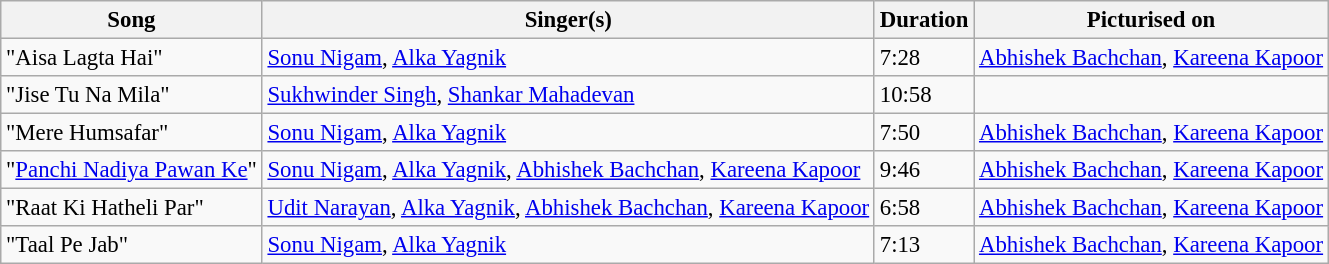<table class="wikitable" style="font-size:95%;">
<tr>
<th>Song</th>
<th>Singer(s)</th>
<th>Duration</th>
<th>Picturised on</th>
</tr>
<tr>
<td>"Aisa Lagta Hai"</td>
<td><a href='#'>Sonu Nigam</a>, <a href='#'>Alka Yagnik</a></td>
<td>7:28</td>
<td><a href='#'>Abhishek Bachchan</a>, <a href='#'>Kareena Kapoor</a></td>
</tr>
<tr>
<td>"Jise Tu Na Mila"</td>
<td><a href='#'>Sukhwinder Singh</a>, <a href='#'>Shankar Mahadevan</a></td>
<td>10:58</td>
<td></td>
</tr>
<tr>
<td>"Mere Humsafar"</td>
<td><a href='#'>Sonu Nigam</a>, <a href='#'>Alka Yagnik</a></td>
<td>7:50</td>
<td><a href='#'>Abhishek Bachchan</a>, <a href='#'>Kareena Kapoor</a></td>
</tr>
<tr>
<td>"<a href='#'>Panchi Nadiya Pawan Ke</a>"</td>
<td><a href='#'>Sonu Nigam</a>, <a href='#'>Alka Yagnik</a>, <a href='#'>Abhishek Bachchan</a>, <a href='#'>Kareena Kapoor</a></td>
<td>9:46</td>
<td><a href='#'>Abhishek Bachchan</a>, <a href='#'>Kareena Kapoor</a></td>
</tr>
<tr>
<td>"Raat Ki Hatheli Par"</td>
<td><a href='#'>Udit Narayan</a>, <a href='#'>Alka Yagnik</a>, <a href='#'>Abhishek Bachchan</a>, <a href='#'>Kareena Kapoor</a></td>
<td>6:58</td>
<td><a href='#'>Abhishek Bachchan</a>, <a href='#'>Kareena Kapoor</a></td>
</tr>
<tr>
<td>"Taal Pe Jab"</td>
<td><a href='#'>Sonu Nigam</a>, <a href='#'>Alka Yagnik</a></td>
<td>7:13</td>
<td><a href='#'>Abhishek Bachchan</a>, <a href='#'>Kareena Kapoor</a></td>
</tr>
</table>
